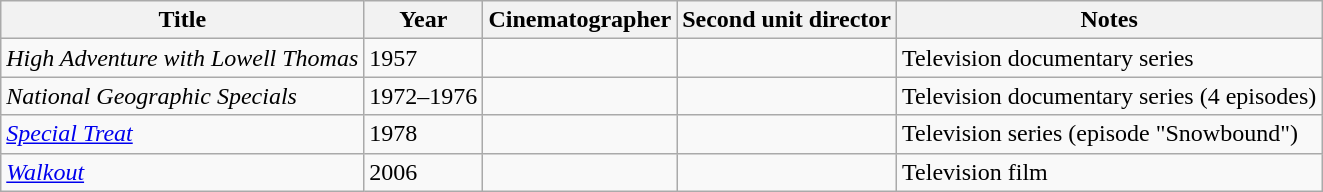<table class="wikitable">
<tr>
<th>Title</th>
<th>Year</th>
<th>Cinematographer</th>
<th>Second unit director</th>
<th>Notes</th>
</tr>
<tr>
<td><em>High Adventure with Lowell Thomas</em></td>
<td>1957</td>
<td></td>
<td></td>
<td>Television documentary series</td>
</tr>
<tr>
<td><em>National Geographic Specials</em></td>
<td>1972–1976</td>
<td></td>
<td></td>
<td>Television documentary series (4 episodes)</td>
</tr>
<tr>
<td><em><a href='#'>Special Treat</a></em></td>
<td>1978</td>
<td></td>
<td></td>
<td>Television series (episode "Snowbound")</td>
</tr>
<tr>
<td><em><a href='#'>Walkout</a></em></td>
<td>2006</td>
<td></td>
<td></td>
<td>Television film</td>
</tr>
</table>
